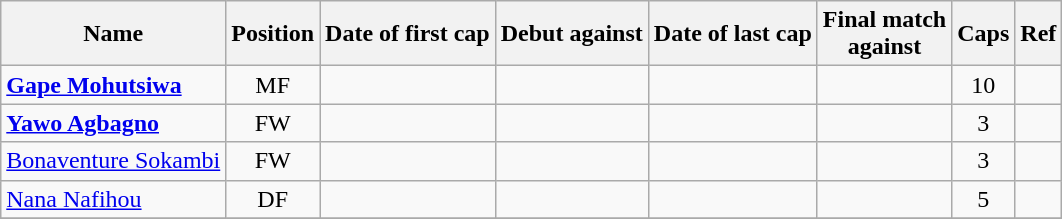<table class="wikitable plainrowheaders sortable" style="text-align: center;">
<tr>
<th scope="col">Name</th>
<th scope="col">Position</th>
<th scope="col">Date of first cap</th>
<th scope="col">Debut against</th>
<th scope="col">Date of last cap</th>
<th scope="col">Final match<br>against</th>
<th scope="col">Caps</th>
<th scope="col" class="unsortable">Ref</th>
</tr>
<tr>
<td scope="row" align="left"> <strong><a href='#'>Gape Mohutsiwa</a></strong></td>
<td align="center">MF</td>
<td align="center"></td>
<td align="center"></td>
<td align="center"></td>
<td align="center"></td>
<td align="center">10</td>
<td></td>
</tr>
<tr>
<td scope="row" align="left"> <strong><a href='#'>Yawo Agbagno</a></strong></td>
<td align="center">FW</td>
<td align="center"></td>
<td align="center"></td>
<td align="center"></td>
<td align="center"></td>
<td align="center">3</td>
<td></td>
</tr>
<tr>
<td scope="row" align="left"> <a href='#'>Bonaventure Sokambi</a></td>
<td align="center">FW</td>
<td align="center"></td>
<td align="center"></td>
<td align="center"></td>
<td align="center"></td>
<td align="center">3</td>
<td></td>
</tr>
<tr>
<td scope="row" align="left"> <a href='#'>Nana Nafihou</a></td>
<td align="center">DF</td>
<td align="center"></td>
<td align="center"></td>
<td align="center"></td>
<td align="center"></td>
<td align="center">5</td>
<td></td>
</tr>
<tr>
</tr>
</table>
